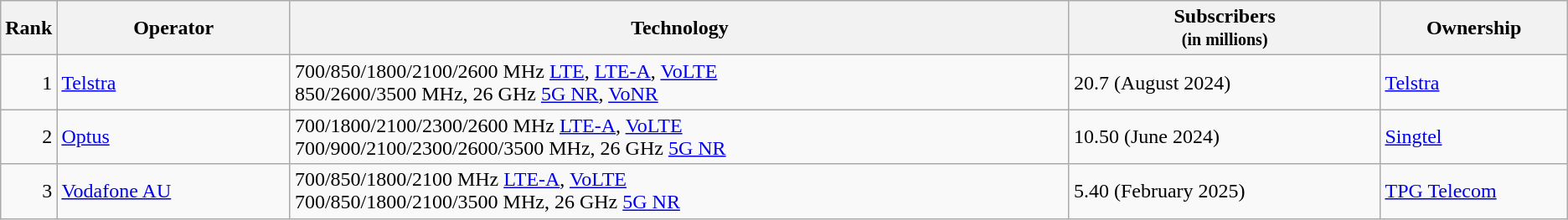<table class="wikitable sortable">
<tr>
<th style="width:3%;">Rank</th>
<th style="width:15%;">Operator</th>
<th style="width:50%;">Technology</th>
<th style="width:20%;">Subscribers<br><small>(in millions)</small></th>
<th style="width:20%;">Ownership</th>
</tr>
<tr>
<td align=right>1</td>
<td><a href='#'>Telstra</a></td>
<td>700/850/1800/2100/2600 MHz <a href='#'>LTE</a>, <a href='#'>LTE-A</a>, <a href='#'>VoLTE</a><br>850/2600/3500 MHz, 26 GHz <a href='#'>5G NR</a>, <a href='#'>VoNR</a></td>
<td>20.7 (August 2024)</td>
<td><a href='#'>Telstra</a></td>
</tr>
<tr>
<td align=right>2</td>
<td><a href='#'>Optus</a></td>
<td>700/1800/2100/2300/2600 MHz <a href='#'>LTE-A</a>, <a href='#'>VoLTE</a><br> 700/900/2100/2300/2600/3500 MHz, 26 GHz <a href='#'>5G NR</a></td>
<td>10.50 (June 2024)</td>
<td><a href='#'>Singtel</a></td>
</tr>
<tr>
<td align=right>3</td>
<td><a href='#'>Vodafone AU</a></td>
<td>700/850/1800/2100 MHz <a href='#'>LTE-A</a>, <a href='#'>VoLTE</a><br>700/850/1800/2100/3500 MHz, 26 GHz <a href='#'>5G NR</a></td>
<td>5.40 (February 2025)</td>
<td><a href='#'>TPG Telecom</a></td>
</tr>
</table>
